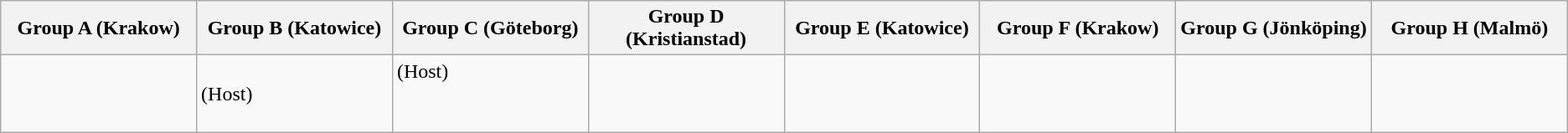<table class="wikitable">
<tr>
<th style="width: 10%;">Group A (Krakow)</th>
<th style="width: 10%;">Group B (Katowice)</th>
<th style="width: 10%;">Group C (Göteborg)</th>
<th style="width: 10%;">Group D (Kristianstad)</th>
<th style="width: 10%;">Group E (Katowice)</th>
<th style="width: 10%;">Group F (Krakow)</th>
<th style="width: 10%;">Group G (Jönköping)</th>
<th style="width: 10%;">Group H (Malmö)</th>
</tr>
<tr>
<td style="vertical-align: top;"><br><br><br></td>
<td style="vertical-align: top;"><br> (Host)<br><br></td>
<td style="vertical-align: top;"> (Host)<br><br><br></td>
<td style="vertical-align: top;"><br><br><br></td>
<td style="vertical-align: top;"><br><br><br></td>
<td style="vertical-align: top;"><br><br><br></td>
<td style="vertical-align: top;"><br><br><br></td>
<td style="vertical-align: top;"><br><br><br></td>
</tr>
</table>
